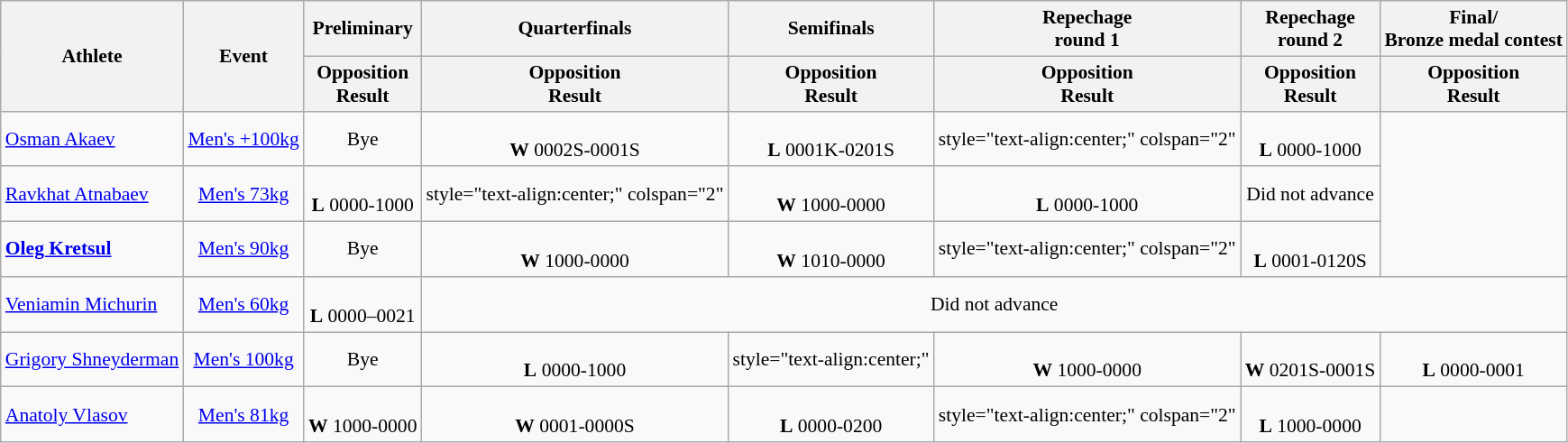<table class=wikitable style="font-size:90%">
<tr>
<th rowspan="2">Athlete</th>
<th rowspan="2">Event</th>
<th>Preliminary</th>
<th>Quarterfinals</th>
<th>Semifinals</th>
<th>Repechage <br>round 1</th>
<th>Repechage <br>round 2</th>
<th>Final/<br>Bronze medal contest</th>
</tr>
<tr>
<th>Opposition<br>Result</th>
<th>Opposition<br>Result</th>
<th>Opposition<br>Result</th>
<th>Opposition<br>Result</th>
<th>Opposition<br>Result</th>
<th>Opposition<br>Result</th>
</tr>
<tr>
<td><a href='#'>Osman Akaev</a></td>
<td style="text-align:center;"><a href='#'>Men's +100kg</a></td>
<td style="text-align:center;">Bye</td>
<td style="text-align:center;"><br> <strong>W</strong> 0002S-0001S</td>
<td style="text-align:center;"><br> <strong>L</strong> 0001K-0201S</td>
<td>style="text-align:center;" colspan="2" </td>
<td style="text-align:center;"><br> <strong>L</strong> 0000-1000</td>
</tr>
<tr>
<td><a href='#'>Ravkhat Atnabaev</a></td>
<td style="text-align:center;"><a href='#'>Men's 73kg</a></td>
<td style="text-align:center;"><br> <strong>L</strong> 0000-1000</td>
<td>style="text-align:center;" colspan="2" </td>
<td style="text-align:center;"><br> <strong>W</strong> 1000-0000</td>
<td style="text-align:center;"><br> <strong>L</strong> 0000-1000</td>
<td style="text-align:center;">Did not advance</td>
</tr>
<tr>
<td><strong><a href='#'>Oleg Kretsul</a></strong></td>
<td style="text-align:center;"><a href='#'>Men's 90kg</a></td>
<td style="text-align:center;">Bye</td>
<td style="text-align:center;"><br> <strong>W</strong> 1000-0000</td>
<td style="text-align:center;"><br> <strong>W</strong> 1010-0000</td>
<td>style="text-align:center;" colspan="2" </td>
<td style="text-align:center;"><br> <strong>L</strong> 0001-0120S </td>
</tr>
<tr>
<td><a href='#'>Veniamin Michurin</a></td>
<td style="text-align:center;"><a href='#'>Men's 60kg</a></td>
<td style="text-align:center;"><br> <strong>L</strong> 0000–0021</td>
<td style="text-align:center;" colspan="5">Did not advance</td>
</tr>
<tr>
<td><a href='#'>Grigory Shneyderman</a></td>
<td style="text-align:center;"><a href='#'>Men's 100kg</a></td>
<td style="text-align:center;">Bye</td>
<td style="text-align:center;"><br> <strong>L</strong> 0000-1000</td>
<td>style="text-align:center;" </td>
<td style="text-align:center;"><br> <strong>W</strong> 1000-0000</td>
<td style="text-align:center;"><br> <strong>W</strong> 0201S-0001S</td>
<td style="text-align:center;"><br> <strong>L</strong> 0000-0001</td>
</tr>
<tr>
<td><a href='#'>Anatoly Vlasov</a></td>
<td style="text-align:center;"><a href='#'>Men's 81kg</a></td>
<td style="text-align:center;"><br> <strong>W</strong> 1000-0000</td>
<td style="text-align:center;"><br> <strong>W</strong> 0001-0000S</td>
<td style="text-align:center;"><br> <strong>L</strong> 0000-0200</td>
<td>style="text-align:center;" colspan="2" </td>
<td style="text-align:center;"><br> <strong>L</strong> 1000-0000</td>
</tr>
</table>
